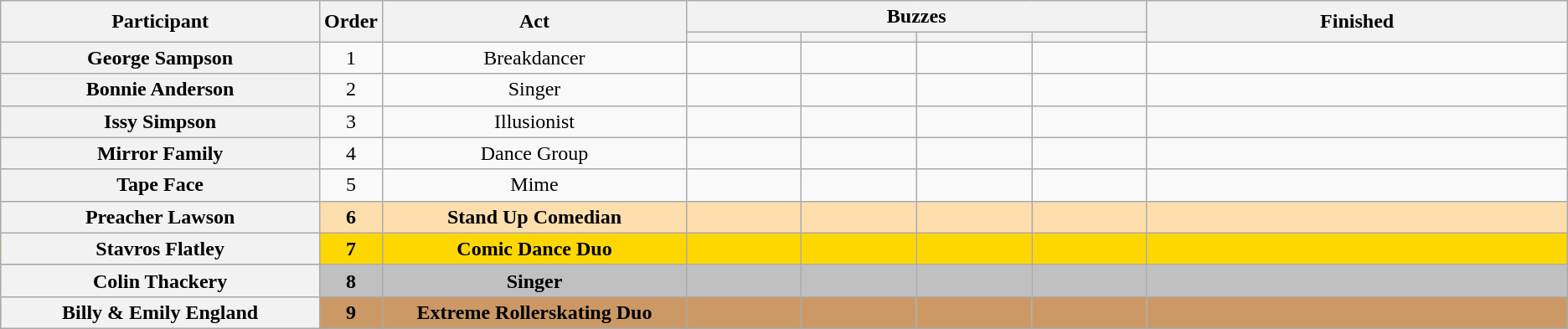<table class="wikitable plainrowheaders sortable" style="text-align:center;">
<tr>
<th scope="col" rowspan="2" class="unsortable" style="width:17em;">Participant</th>
<th scope="col" rowspan="2" style="width:1em;">Order</th>
<th scope="col" rowspan="2" class="unsortable" style="width:16em;">Act</th>
<th scope="col" colspan="4" class="unsortable" style="width:24em;">Buzzes</th>
<th scope="col" rowspan="2" style="width:23em;">Finished</th>
</tr>
<tr>
<th scope="col" class="unsortable" style="width:6em;"></th>
<th scope="col" class="unsortable" style="width:6em;"></th>
<th scope="col" class="unsortable" style="width:6em;"></th>
<th scope="col" class="unsortable" style="width:6em;"></th>
</tr>
<tr>
<th scope="row">George Sampson</th>
<td>1</td>
<td>Breakdancer</td>
<td style="text-align:center;"></td>
<td style="text-align:center;"></td>
<td style="text-align:center;"></td>
<td style="text-align:center;"></td>
<td></td>
</tr>
<tr>
<th scope="row">Bonnie Anderson</th>
<td>2</td>
<td>Singer</td>
<td style="text-align:center;"></td>
<td style="text-align:center;"></td>
<td style="text-align:center;"></td>
<td style="text-align:center;"></td>
<td></td>
</tr>
<tr>
<th scope="row">Issy Simpson</th>
<td>3</td>
<td>Illusionist</td>
<td style="text-align:center;"></td>
<td style="text-align:center;"></td>
<td style="text-align:center;"></td>
<td style="text-align:center;"></td>
<td></td>
</tr>
<tr>
<th scope="row">Mirror Family</th>
<td>4</td>
<td>Dance Group</td>
<td style="text-align:center;"></td>
<td style="text-align:center;"></td>
<td style="text-align:center;"></td>
<td style="text-align:center;"></td>
<td></td>
</tr>
<tr>
<th scope="row">Tape Face</th>
<td>5</td>
<td>Mime</td>
<td style="text-align:center;"></td>
<td style="text-align:center;"></td>
<td style="text-align:center;"></td>
<td style="text-align:center;"></td>
<td></td>
</tr>
<tr bgcolor="navajowhite">
<th scope="row"><strong>Preacher Lawson</strong></th>
<td><strong>6</strong></td>
<td><strong>Stand Up Comedian</strong></td>
<td style="text-align:center;"></td>
<td style="text-align:center;"></td>
<td style="text-align:center;"></td>
<td style="text-align:center;"></td>
<td><strong></strong></td>
</tr>
<tr bgcolor=gold>
<th scope="row"><strong>Stavros Flatley</strong></th>
<td><strong>7</strong></td>
<td><strong>Comic Dance Duo</strong></td>
<td style="text-align:center;"></td>
<td style="text-align:center;"></td>
<td style="text-align:center;"></td>
<td style="text-align:center;"></td>
<td><strong></strong></td>
</tr>
<tr bgcolor="silver">
<th scope="row"><strong>Colin Thackery</strong></th>
<td><strong>8</strong></td>
<td><strong>Singer</strong></td>
<td style="text-align:center;"></td>
<td style="text-align:center;"></td>
<td style="text-align:center;"></td>
<td style="text-align:center;"></td>
<td><strong></strong></td>
</tr>
<tr bgcolor=#c96>
<th scope="row"><strong>Billy & Emily England</strong></th>
<td><strong>9</strong></td>
<td><strong>Extreme Rollerskating Duo</strong></td>
<td style="text-align:center;"></td>
<td style="text-align:center;"></td>
<td style="text-align:center;"></td>
<td style="text-align:center;"></td>
<td><strong></strong></td>
</tr>
</table>
